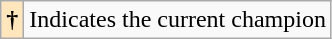<table class="wikitable">
<tr>
<th style="background-color: #ffe6bd">†</th>
<td>Indicates the current champion</td>
</tr>
</table>
